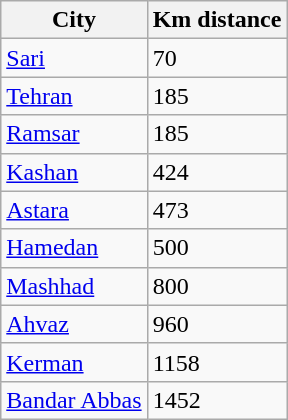<table class="wikitable sortable">
<tr>
<th>City</th>
<th>Km distance</th>
</tr>
<tr>
<td><a href='#'>Sari</a></td>
<td>70</td>
</tr>
<tr>
<td><a href='#'>Tehran</a></td>
<td>185</td>
</tr>
<tr>
<td><a href='#'>Ramsar</a></td>
<td>185</td>
</tr>
<tr>
<td><a href='#'>Kashan</a></td>
<td>424</td>
</tr>
<tr>
<td><a href='#'>Astara</a></td>
<td>473</td>
</tr>
<tr>
<td><a href='#'>Hamedan</a></td>
<td>500</td>
</tr>
<tr>
<td><a href='#'>Mashhad</a></td>
<td>800</td>
</tr>
<tr>
<td><a href='#'>Ahvaz</a></td>
<td>960</td>
</tr>
<tr>
<td><a href='#'>Kerman</a></td>
<td>1158</td>
</tr>
<tr>
<td><a href='#'>Bandar Abbas</a></td>
<td>1452</td>
</tr>
</table>
